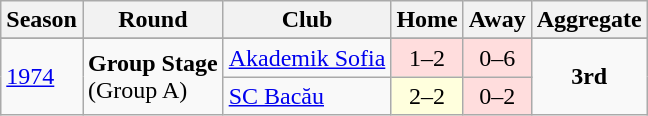<table class="wikitable">
<tr>
<th>Season</th>
<th>Round</th>
<th>Club</th>
<th>Home</th>
<th>Away</th>
<th>Aggregate</th>
</tr>
<tr>
</tr>
<tr>
<td rowspan="2"><a href='#'>1974</a></td>
<td rowspan=2><strong>Group Stage</strong><br>(Group A)</td>
<td> <a href='#'>Akademik Sofia</a></td>
<td style="text-align:center; background:#fdd;">1–2</td>
<td style="text-align:center; background:#fdd;">0–6</td>
<td style="text-align:center;" rowspan=3><strong>3rd</strong></td>
</tr>
<tr>
<td> <a href='#'>SC Bacău</a></td>
<td style="text-align:center; background:#ffd;">2–2</td>
<td style="text-align:center; background:#fdd;">0–2</td>
</tr>
</table>
